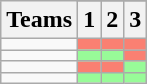<table class=wikitable>
<tr>
<th rowspan=2>Teams</th>
</tr>
<tr>
<th>1</th>
<th>2</th>
<th>3</th>
</tr>
<tr>
<td></td>
<td bgcolor="salmon"></td>
<td bgcolor="salmon"></td>
<td bgcolor="salmon"></td>
</tr>
<tr>
<td></td>
<td bgcolor="#98fb98"></td>
<td bgcolor="#98fb98"></td>
<td bgcolor="salmon"></td>
</tr>
<tr>
<td></td>
<td bgcolor="salmon"></td>
<td bgcolor="salmon"></td>
<td bgcolor="#98fb98"></td>
</tr>
<tr>
<td></td>
<td bgcolor="#98fb98"></td>
<td bgcolor="#98fb98"></td>
<td bgcolor="#98fb98"></td>
</tr>
</table>
